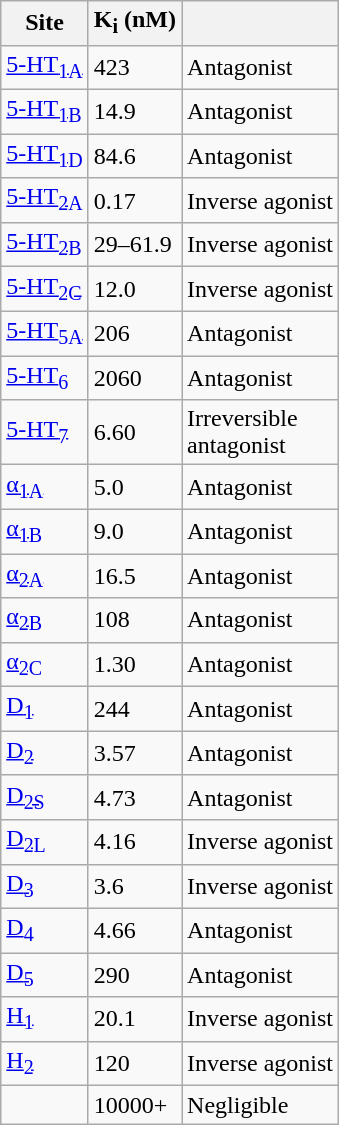<table class="wikitable sortable floatright">
<tr>
<th>Site</th>
<th>K<sub>i</sub> (nM)</th>
<th></th>
</tr>
<tr>
<td><a href='#'>5-HT<sub>1A</sub></a></td>
<td>423</td>
<td>Antagonist</td>
</tr>
<tr>
<td><a href='#'>5-HT<sub>1B</sub></a></td>
<td>14.9</td>
<td>Antagonist</td>
</tr>
<tr>
<td><a href='#'>5-HT<sub>1D</sub></a></td>
<td>84.6</td>
<td>Antagonist</td>
</tr>
<tr>
<td><a href='#'>5-HT<sub>2A</sub></a></td>
<td>0.17</td>
<td>Inverse agonist</td>
</tr>
<tr>
<td><a href='#'>5-HT<sub>2B</sub></a></td>
<td>29–61.9</td>
<td>Inverse agonist</td>
</tr>
<tr>
<td><a href='#'>5-HT<sub>2C</sub></a></td>
<td>12.0</td>
<td>Inverse agonist</td>
</tr>
<tr>
<td><a href='#'>5-HT<sub>5A</sub></a></td>
<td>206</td>
<td>Antagonist</td>
</tr>
<tr>
<td><a href='#'>5-HT<sub>6</sub></a></td>
<td>2060</td>
<td>Antagonist</td>
</tr>
<tr>
<td><a href='#'>5-HT<sub>7</sub></a></td>
<td>6.60</td>
<td>Irreversible<br>antagonist</td>
</tr>
<tr>
<td><a href='#'>α<sub>1A</sub></a></td>
<td>5.0</td>
<td>Antagonist</td>
</tr>
<tr>
<td><a href='#'>α<sub>1B</sub></a></td>
<td>9.0</td>
<td>Antagonist</td>
</tr>
<tr>
<td><a href='#'>α<sub>2A</sub></a></td>
<td>16.5</td>
<td>Antagonist</td>
</tr>
<tr>
<td><a href='#'>α<sub>2B</sub></a></td>
<td>108</td>
<td>Antagonist</td>
</tr>
<tr>
<td><a href='#'>α<sub>2C</sub></a></td>
<td>1.30</td>
<td>Antagonist</td>
</tr>
<tr>
<td><a href='#'>D<sub>1</sub></a></td>
<td>244</td>
<td>Antagonist</td>
</tr>
<tr>
<td><a href='#'>D<sub>2</sub></a></td>
<td>3.57</td>
<td>Antagonist</td>
</tr>
<tr>
<td><a href='#'>D<sub>2S</sub></a></td>
<td>4.73</td>
<td>Antagonist</td>
</tr>
<tr>
<td><a href='#'>D<sub>2L</sub></a></td>
<td>4.16</td>
<td>Inverse agonist</td>
</tr>
<tr>
<td><a href='#'>D<sub>3</sub></a></td>
<td>3.6</td>
<td>Inverse agonist</td>
</tr>
<tr>
<td><a href='#'>D<sub>4</sub></a></td>
<td>4.66</td>
<td>Antagonist</td>
</tr>
<tr>
<td><a href='#'>D<sub>5</sub></a></td>
<td>290</td>
<td>Antagonist</td>
</tr>
<tr>
<td><a href='#'>H<sub>1</sub></a></td>
<td>20.1</td>
<td>Inverse agonist</td>
</tr>
<tr>
<td><a href='#'>H<sub>2</sub></a></td>
<td>120</td>
<td>Inverse agonist</td>
</tr>
<tr>
<td></td>
<td>10000+</td>
<td>Negligible</td>
</tr>
</table>
